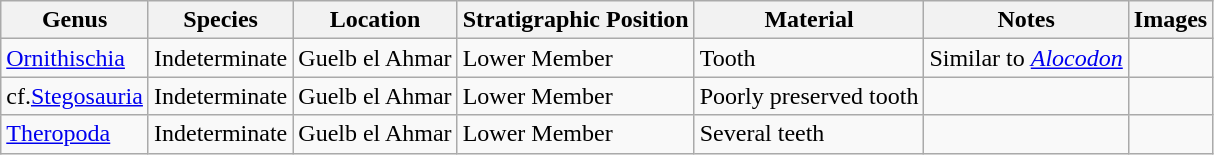<table class="wikitable" align="center">
<tr>
<th>Genus</th>
<th>Species</th>
<th>Location</th>
<th>Stratigraphic Position</th>
<th>Material</th>
<th>Notes</th>
<th>Images</th>
</tr>
<tr>
<td><a href='#'>Ornithischia</a></td>
<td>Indeterminate</td>
<td>Guelb el Ahmar</td>
<td>Lower Member</td>
<td>Tooth</td>
<td>Similar to <em><a href='#'>Alocodon</a></em></td>
<td></td>
</tr>
<tr>
<td>cf.<a href='#'>Stegosauria</a></td>
<td>Indeterminate</td>
<td>Guelb el Ahmar</td>
<td>Lower Member</td>
<td>Poorly preserved tooth</td>
<td></td>
<td></td>
</tr>
<tr>
<td><a href='#'>Theropoda</a></td>
<td>Indeterminate</td>
<td>Guelb el Ahmar</td>
<td>Lower Member</td>
<td>Several teeth</td>
<td></td>
<td></td>
</tr>
</table>
